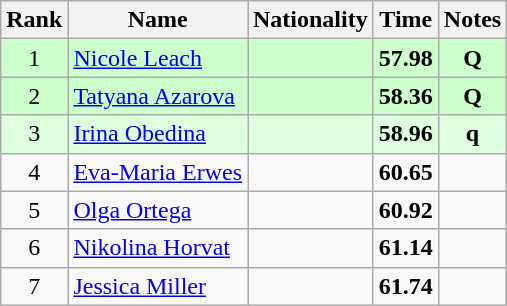<table class="wikitable sortable" style="text-align:center">
<tr>
<th>Rank</th>
<th>Name</th>
<th>Nationality</th>
<th>Time</th>
<th>Notes</th>
</tr>
<tr bgcolor=ccffcc>
<td>1</td>
<td align=left><a href='#'>Nicole Leach</a></td>
<td align=left></td>
<td><strong>57.98</strong></td>
<td><strong>Q</strong></td>
</tr>
<tr bgcolor=ccffcc>
<td>2</td>
<td align=left><a href='#'>Tatyana Azarova</a></td>
<td align=left></td>
<td><strong>58.36</strong></td>
<td><strong>Q</strong></td>
</tr>
<tr bgcolor=ddffdd>
<td>3</td>
<td align=left><a href='#'>Irina Obedina</a></td>
<td align=left></td>
<td><strong>58.96</strong></td>
<td><strong>q</strong></td>
</tr>
<tr>
<td>4</td>
<td align=left><a href='#'>Eva-Maria Erwes</a></td>
<td align=left></td>
<td><strong>60.65</strong></td>
<td></td>
</tr>
<tr>
<td>5</td>
<td align=left><a href='#'>Olga Ortega</a></td>
<td align=left></td>
<td><strong>60.92</strong></td>
<td></td>
</tr>
<tr>
<td>6</td>
<td align=left><a href='#'>Nikolina Horvat</a></td>
<td align=left></td>
<td><strong>61.14</strong></td>
<td></td>
</tr>
<tr>
<td>7</td>
<td align=left><a href='#'>Jessica Miller</a></td>
<td align=left></td>
<td><strong>61.74</strong></td>
<td></td>
</tr>
</table>
